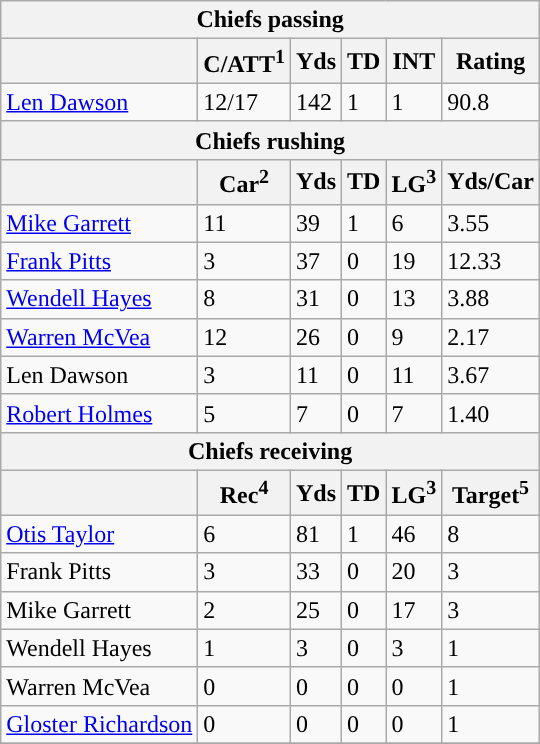<table class="wikitable">
<tr>
<th colspan="6">Chiefs passing</th>
</tr>
<tr>
<th></th>
<th>C/ATT<sup>1</sup></th>
<th>Yds</th>
<th>TD</th>
<th>INT</th>
<th>Rating</th>
</tr>
<tr>
<td><a href='#'>Len Dawson</a></td>
<td>12/17</td>
<td>142</td>
<td>1</td>
<td>1</td>
<td>90.8</td>
</tr>
<tr>
<th colspan="6">Chiefs rushing</th>
</tr>
<tr>
<th></th>
<th>Car<sup>2</sup></th>
<th>Yds</th>
<th>TD</th>
<th>LG<sup>3</sup></th>
<th>Yds/Car</th>
</tr>
<tr>
<td><a href='#'>Mike Garrett</a></td>
<td>11</td>
<td>39</td>
<td>1</td>
<td>6</td>
<td>3.55</td>
</tr>
<tr>
<td><a href='#'>Frank Pitts</a></td>
<td>3</td>
<td>37</td>
<td>0</td>
<td>19</td>
<td>12.33</td>
</tr>
<tr>
<td><a href='#'>Wendell Hayes</a></td>
<td>8</td>
<td>31</td>
<td>0</td>
<td>13</td>
<td>3.88</td>
</tr>
<tr>
<td><a href='#'>Warren McVea</a></td>
<td>12</td>
<td>26</td>
<td>0</td>
<td>9</td>
<td>2.17</td>
</tr>
<tr>
<td>Len Dawson</td>
<td>3</td>
<td>11</td>
<td>0</td>
<td>11</td>
<td>3.67</td>
</tr>
<tr>
<td><a href='#'>Robert Holmes</a></td>
<td>5</td>
<td>7</td>
<td>0</td>
<td>7</td>
<td>1.40</td>
</tr>
<tr>
<th colspan="6">Chiefs receiving</th>
</tr>
<tr>
<th></th>
<th>Rec<sup>4</sup></th>
<th>Yds</th>
<th>TD</th>
<th>LG<sup>3</sup></th>
<th>Target<sup>5</sup></th>
</tr>
<tr>
<td><a href='#'>Otis Taylor</a></td>
<td>6</td>
<td>81</td>
<td>1</td>
<td>46</td>
<td>8</td>
</tr>
<tr>
<td>Frank Pitts</td>
<td>3</td>
<td>33</td>
<td>0</td>
<td>20</td>
<td>3</td>
</tr>
<tr>
<td>Mike Garrett</td>
<td>2</td>
<td>25</td>
<td>0</td>
<td>17</td>
<td>3</td>
</tr>
<tr>
<td>Wendell Hayes</td>
<td>1</td>
<td>3</td>
<td>0</td>
<td>3</td>
<td>1</td>
</tr>
<tr>
<td>Warren McVea</td>
<td>0</td>
<td>0</td>
<td>0</td>
<td>0</td>
<td>1</td>
</tr>
<tr>
<td><a href='#'>Gloster Richardson</a></td>
<td>0</td>
<td>0</td>
<td>0</td>
<td>0</td>
<td>1</td>
</tr>
<tr>
</tr>
</table>
